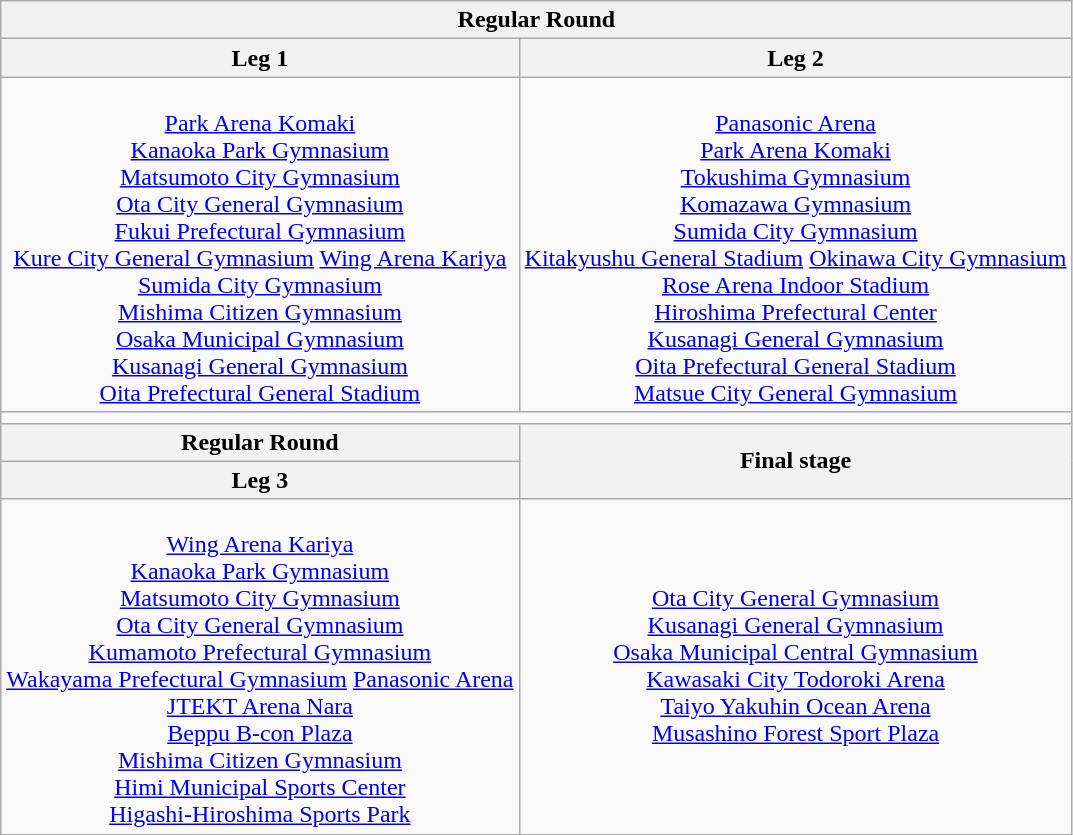<table class="wikitable" style=text-align:center>
<tr>
<th colspan=2>Regular Round</th>
</tr>
<tr>
<th>Leg 1</th>
<th>Leg 2</th>
</tr>
<tr>
<td><br>
<a href='#'>Park Arena Komaki</a><br><a href='#'>Kanaoka Park Gymnasium</a><br><a href='#'>Matsumoto City Gymnasium</a><br><a href='#'>Ota City General Gymnasium</a><br><a href='#'>Fukui Prefectural Gymnasium</a><br><a href='#'>Kure City General Gymnasium</a>

<a href='#'>Wing Arena Kariya</a><br><a href='#'>Sumida City Gymnasium</a><br><a href='#'>Mishima Citizen Gymnasium</a><br><a href='#'>Osaka Municipal Gymnasium</a><br><a href='#'>Kusanagi General Gymnasium</a><br><a href='#'>Oita Prefectural General Stadium</a>

</td>
<td><br>
<a href='#'>Panasonic Arena</a><br><a href='#'>Park Arena Komaki</a><br><a href='#'>Tokushima Gymnasium</a><br><a href='#'>Komazawa Gymnasium</a><br><a href='#'>Sumida City Gymnasium</a><br><a href='#'>Kitakyushu General Stadium</a>

<a href='#'>Okinawa City Gymnasium</a><br><a href='#'>Rose Arena Indoor Stadium</a><br><a href='#'>Hiroshima Prefectural Center</a><br><a href='#'>Kusanagi General Gymnasium</a><br><a href='#'>Oita Prefectural General Stadium</a><br><a href='#'>Matsue City General Gymnasium</a>

</td>
</tr>
<tr>
<td colspan="2"></td>
</tr>
<tr>
<th>Regular Round</th>
<th rowspan=2>Final stage</th>
</tr>
<tr>
<th>Leg 3</th>
</tr>
<tr>
<td><br>
<a href='#'>Wing Arena Kariya</a><br><a href='#'>Kanaoka Park Gymnasium</a><br><a href='#'>Matsumoto City Gymnasium</a><br><a href='#'>Ota City General Gymnasium</a><br><a href='#'>Kumamoto Prefectural Gymnasium</a><br><a href='#'>Wakayama Prefectural Gymnasium</a>

<a href='#'>Panasonic Arena</a><br><a href='#'>JTEKT Arena Nara</a><br><a href='#'>Beppu B-con Plaza</a><br><a href='#'>Mishima Citizen Gymnasium</a><br><a href='#'>Himi Municipal Sports Center</a><br><a href='#'>Higashi-Hiroshima Sports Park</a>

</td>
<td><a href='#'>Ota City General Gymnasium</a><br><a href='#'>Kusanagi General Gymnasium</a><br><a href='#'>Osaka Municipal Central Gymnasium</a><br><a href='#'>Kawasaki City Todoroki Arena</a><br><a href='#'>Taiyo Yakuhin Ocean Arena</a><br><a href='#'>Musashino Forest Sport Plaza</a></td>
</tr>
</table>
